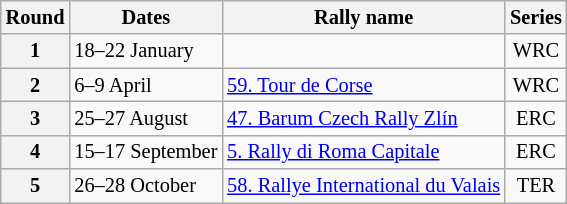<table class="wikitable" style="font-size: 85%">
<tr>
<th>Round</th>
<th>Dates</th>
<th>Rally name</th>
<th>Series</th>
</tr>
<tr>
<th>1</th>
<td>18–22 January</td>
<td style="border-right:0px"> </td>
<td align="center">WRC</td>
</tr>
<tr>
<th>2</th>
<td>6–9 April</td>
<td> <a href='#'>59. Tour de Corse</a></td>
<td align="center">WRC</td>
</tr>
<tr>
<th>3</th>
<td>25–27 August</td>
<td> <a href='#'>47. Barum Czech Rally Zlín</a></td>
<td align="center">ERC</td>
</tr>
<tr>
<th>4</th>
<td>15–17 September</td>
<td> <a href='#'>5. Rally di Roma Capitale</a></td>
<td align="center">ERC</td>
</tr>
<tr>
<th>5</th>
<td>26–28 October</td>
<td> <a href='#'>58. Rallye International du Valais</a></td>
<td align="center">TER</td>
</tr>
</table>
